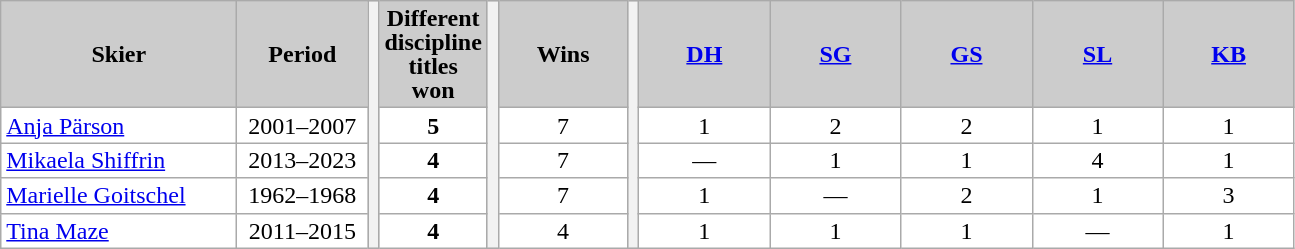<table class="wikitable plainrowheaders" style="background:#fff; font-size:100%; line-height:16px; border:grey solid 1px; border-collapse:collapse">
<tr style="background:#ccc; text-align:center;">
<th style="background-color: #ccc;" width="150">Skier</th>
<th style="background-color: #ccc;" width="80">Period</th>
<th rowspan=6></th>
<th style="background-color: #ccc;" width="40">Different discipline titles won</th>
<th rowspan=6></th>
<th style="background:#ccc; width:10%">Wins</th>
<th rowspan=6></th>
<th style="background-color: #ccc;" width="80"><a href='#'>DH</a></th>
<th style="background-color: #ccc;" width="80"><a href='#'>SG</a></th>
<th style="background-color: #ccc;" width="80"><a href='#'>GS</a></th>
<th style="background-color: #ccc;" width="80"><a href='#'>SL</a></th>
<th style="background-color: #ccc;" width="80"><a href='#'>KB</a></th>
</tr>
<tr align=center>
<td align=left> <a href='#'>Anja Pärson</a></td>
<td>2001–2007</td>
<td><strong>5</strong></td>
<td>7</td>
<td>1</td>
<td>2</td>
<td>2</td>
<td>1</td>
<td>1</td>
</tr>
<tr align=center>
<td align=left> <a href='#'>Mikaela Shiffrin</a></td>
<td>2013–2023</td>
<td><strong>4</strong></td>
<td>7</td>
<td>—</td>
<td>1</td>
<td>1</td>
<td>4</td>
<td>1</td>
</tr>
<tr align=center>
<td align=left> <a href='#'>Marielle Goitschel</a></td>
<td>1962–1968</td>
<td><strong>4</strong></td>
<td>7</td>
<td>1</td>
<td>—</td>
<td>2</td>
<td>1</td>
<td>3</td>
</tr>
<tr align=center>
<td align=left> <a href='#'>Tina Maze</a></td>
<td>2011–2015</td>
<td><strong>4</strong></td>
<td>4</td>
<td>1</td>
<td>1</td>
<td>1</td>
<td>—</td>
<td>1</td>
</tr>
</table>
